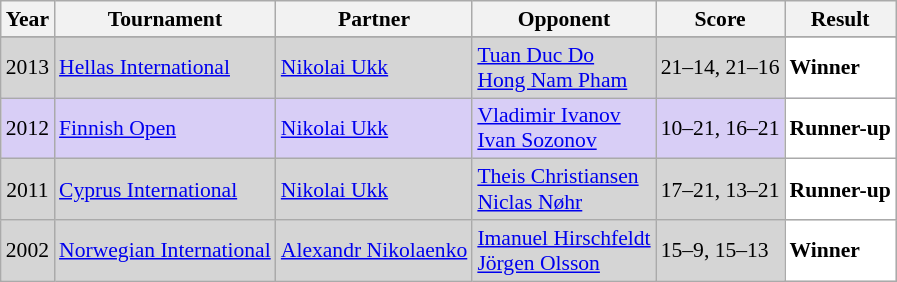<table class="sortable wikitable" style="font-size: 90%;">
<tr>
<th>Year</th>
<th>Tournament</th>
<th>Partner</th>
<th>Opponent</th>
<th>Score</th>
<th>Result</th>
</tr>
<tr>
</tr>
<tr style="background:#D5D5D5">
<td align="center">2013</td>
<td align="left"><a href='#'>Hellas International</a></td>
<td align="left"> <a href='#'>Nikolai Ukk</a></td>
<td align="left"> <a href='#'>Tuan Duc Do</a> <br>  <a href='#'>Hong Nam Pham</a></td>
<td align="left">21–14, 21–16</td>
<td style="text-align:left; background:white"> <strong>Winner</strong></td>
</tr>
<tr style="background:#D8CEF6">
<td align="center">2012</td>
<td align="left"><a href='#'>Finnish Open</a></td>
<td align="left"> <a href='#'>Nikolai Ukk</a></td>
<td align="left"> <a href='#'>Vladimir Ivanov</a> <br>  <a href='#'>Ivan Sozonov</a></td>
<td align="left">10–21, 16–21</td>
<td style="text-align:left; background:white"> <strong>Runner-up</strong></td>
</tr>
<tr style="background:#D5D5D5">
<td align="center">2011</td>
<td align="left"><a href='#'>Cyprus International</a></td>
<td align="left"> <a href='#'>Nikolai Ukk</a></td>
<td align="left"> <a href='#'>Theis Christiansen</a> <br>  <a href='#'>Niclas Nøhr</a></td>
<td align="left">17–21, 13–21</td>
<td style="text-align:left; background:white"> <strong>Runner-up</strong></td>
</tr>
<tr style="background:#D5D5D5">
<td align="center">2002</td>
<td align="left"><a href='#'>Norwegian International</a></td>
<td align="left"> <a href='#'>Alexandr Nikolaenko</a></td>
<td align="left"> <a href='#'>Imanuel Hirschfeldt</a><br>  <a href='#'>Jörgen Olsson</a></td>
<td align="left">15–9, 15–13</td>
<td style="text-align:left; background:white"> <strong>Winner</strong></td>
</tr>
</table>
